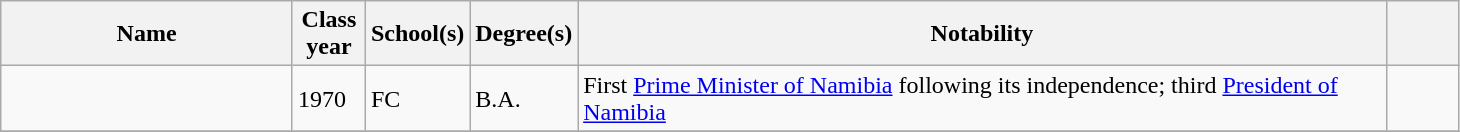<table class="wikitable sortable" style="width:77%">
<tr>
<th style="width:20%;">Name</th>
<th style="width:5%;">Class year</th>
<th style="width:5%;">School(s)</th>
<th style="width:5%;">Degree(s)</th>
<th style="width:*;" class="unsortable">Notability</th>
<th style="width:5%;" class="unsortable"></th>
</tr>
<tr>
<td></td>
<td>1970</td>
<td>FC</td>
<td>B.A.</td>
<td>First <a href='#'>Prime Minister of Namibia</a> following its independence; third <a href='#'>President of Namibia</a></td>
<td></td>
</tr>
<tr>
</tr>
</table>
